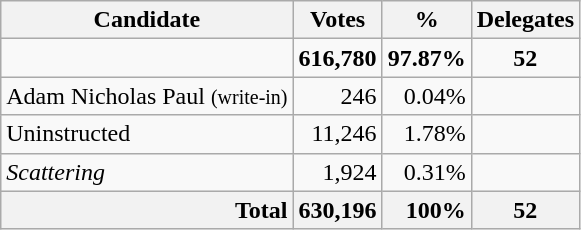<table class="wikitable sortable" style="text-align:right;">
<tr>
<th>Candidate</th>
<th>Votes</th>
<th>%</th>
<th>Delegates</th>
</tr>
<tr>
<td style="text-align:left;"><strong></strong></td>
<td><strong>616,780</strong></td>
<td><strong>97.87%</strong></td>
<td style="text-align:center;"><strong>52</strong></td>
</tr>
<tr>
<td style="text-align:left;">Adam Nicholas Paul <small>(write-in)</small></td>
<td>246</td>
<td>0.04%</td>
<td></td>
</tr>
<tr>
<td style="text-align:left;">Uninstructed</td>
<td>11,246</td>
<td>1.78%</td>
<td></td>
</tr>
<tr>
<td style="text-align:left;"><em>Scattering</em></td>
<td>1,924</td>
<td>0.31%</td>
<td></td>
</tr>
<tr style="background-color:#F6F6F6">
<th style="text-align:right;">Total</th>
<th style="text-align:right;">630,196</th>
<th style="text-align:right;">100%</th>
<th>52</th>
</tr>
</table>
